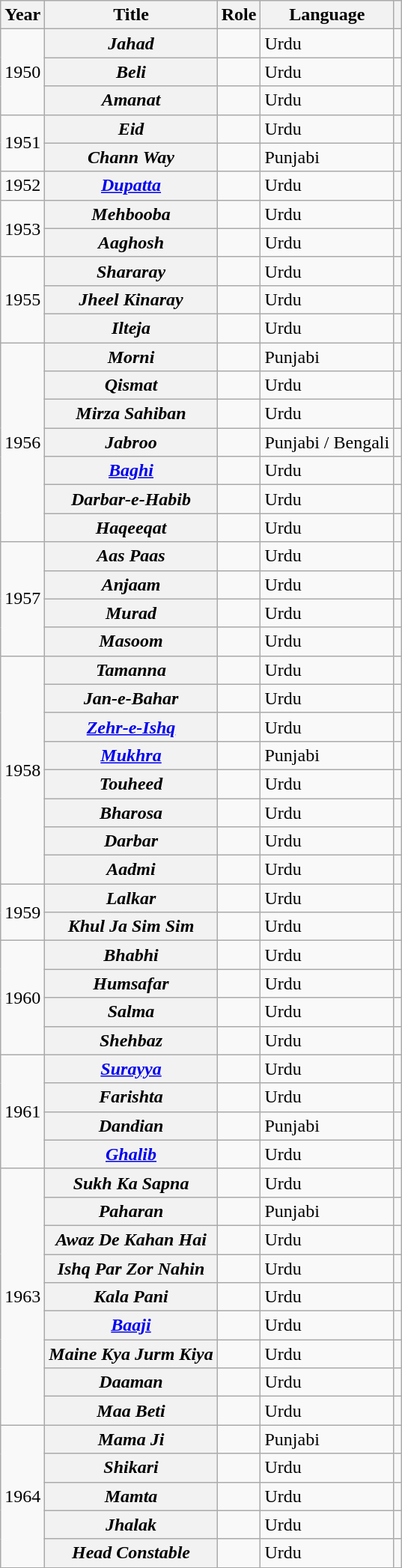<table class="wikitable plainrowheaders">
<tr>
<th>Year</th>
<th>Title</th>
<th>Role</th>
<th>Language</th>
<th></th>
</tr>
<tr>
<td rowspan="3">1950</td>
<th scope="row"><em>Jahad</em></th>
<td></td>
<td>Urdu</td>
<td></td>
</tr>
<tr>
<th scope="row"><em>Beli</em></th>
<td></td>
<td>Urdu</td>
<td></td>
</tr>
<tr>
<th scope="row"><em>Amanat</em></th>
<td></td>
<td>Urdu</td>
<td></td>
</tr>
<tr>
<td rowspan="2">1951</td>
<th scope="row"><em>Eid</em></th>
<td></td>
<td>Urdu</td>
<td></td>
</tr>
<tr>
<th scope="row"><em>Chann Way</em></th>
<td></td>
<td>Punjabi</td>
<td></td>
</tr>
<tr>
<td>1952</td>
<th scope="row"><em><a href='#'>Dupatta</a></em></th>
<td></td>
<td>Urdu</td>
<td></td>
</tr>
<tr>
<td rowspan="2">1953</td>
<th scope="row"><em>Mehbooba</em></th>
<td></td>
<td>Urdu</td>
<td></td>
</tr>
<tr>
<th scope="row"><em>Aaghosh</em></th>
<td></td>
<td>Urdu</td>
<td></td>
</tr>
<tr>
<td rowspan="3">1955</td>
<th scope="row"><em>Shararay</em></th>
<td></td>
<td>Urdu</td>
<td></td>
</tr>
<tr>
<th scope="row"><em>Jheel Kinaray</em></th>
<td></td>
<td>Urdu</td>
<td></td>
</tr>
<tr>
<th scope="row"><em>Ilteja</em></th>
<td></td>
<td>Urdu</td>
<td></td>
</tr>
<tr>
<td rowspan="7">1956</td>
<th scope="row"><em>Morni</em></th>
<td></td>
<td>Punjabi</td>
<td></td>
</tr>
<tr>
<th scope="row"><em>Qismat</em></th>
<td></td>
<td>Urdu</td>
<td></td>
</tr>
<tr>
<th scope="row"><em>Mirza Sahiban</em></th>
<td></td>
<td>Urdu</td>
<td></td>
</tr>
<tr>
<th scope="row"><em>Jabroo</em></th>
<td></td>
<td>Punjabi / Bengali</td>
<td></td>
</tr>
<tr>
<th scope="row"><em><a href='#'>Baghi</a></em></th>
<td></td>
<td>Urdu</td>
<td></td>
</tr>
<tr>
<th scope="row"><em>Darbar-e-Habib</em></th>
<td></td>
<td>Urdu</td>
<td></td>
</tr>
<tr>
<th scope="row"><em>Haqeeqat</em></th>
<td></td>
<td>Urdu</td>
<td></td>
</tr>
<tr>
<td rowspan="4">1957</td>
<th scope="row"><em>Aas Paas</em></th>
<td></td>
<td>Urdu</td>
<td></td>
</tr>
<tr>
<th scope="row"><em>Anjaam</em></th>
<td></td>
<td>Urdu</td>
<td></td>
</tr>
<tr>
<th scope="row"><em>Murad</em></th>
<td></td>
<td>Urdu</td>
<td></td>
</tr>
<tr>
<th scope="row"><em>Masoom</em></th>
<td></td>
<td>Urdu</td>
<td></td>
</tr>
<tr>
<td rowspan="8">1958</td>
<th scope="row"><em>Tamanna</em></th>
<td></td>
<td>Urdu</td>
<td></td>
</tr>
<tr>
<th scope="row"><em>Jan-e-Bahar</em></th>
<td></td>
<td>Urdu</td>
<td></td>
</tr>
<tr>
<th scope="row"><em><a href='#'>Zehr-e-Ishq</a></em></th>
<td></td>
<td>Urdu</td>
<td></td>
</tr>
<tr>
<th scope="row"><em><a href='#'>Mukhra</a></em></th>
<td></td>
<td>Punjabi</td>
<td></td>
</tr>
<tr>
<th scope="row"><em>Touheed</em></th>
<td></td>
<td>Urdu</td>
<td></td>
</tr>
<tr>
<th scope="row"><em>Bharosa</em></th>
<td></td>
<td>Urdu</td>
<td></td>
</tr>
<tr>
<th scope="row"><em>Darbar</em></th>
<td></td>
<td>Urdu</td>
<td></td>
</tr>
<tr>
<th scope="row"><em>Aadmi</em></th>
<td></td>
<td>Urdu</td>
<td></td>
</tr>
<tr>
<td rowspan="2">1959</td>
<th scope="row"><em>Lalkar</em></th>
<td></td>
<td>Urdu</td>
<td></td>
</tr>
<tr>
<th scope="row"><em>Khul Ja Sim Sim</em></th>
<td></td>
<td>Urdu</td>
<td></td>
</tr>
<tr>
<td rowspan="4">1960</td>
<th scope="row"><em>Bhabhi</em></th>
<td></td>
<td>Urdu</td>
<td></td>
</tr>
<tr>
<th scope="row"><em>Humsafar</em></th>
<td></td>
<td>Urdu</td>
<td></td>
</tr>
<tr>
<th scope="row"><em>Salma</em></th>
<td></td>
<td>Urdu</td>
<td></td>
</tr>
<tr>
<th scope="row"><em>Shehbaz</em></th>
<td></td>
<td>Urdu</td>
<td></td>
</tr>
<tr>
<td rowspan="4">1961</td>
<th scope="row"><em><a href='#'>Surayya</a></em></th>
<td></td>
<td>Urdu</td>
<td></td>
</tr>
<tr>
<th scope="row"><em>Farishta</em></th>
<td></td>
<td>Urdu</td>
<td></td>
</tr>
<tr>
<th scope="row"><em>Dandian</em></th>
<td></td>
<td>Punjabi</td>
<td></td>
</tr>
<tr>
<th scope="row"><em><a href='#'>Ghalib</a></em></th>
<td></td>
<td>Urdu</td>
<td></td>
</tr>
<tr>
<td rowspan="9">1963</td>
<th scope="row"><em>Sukh Ka Sapna</em></th>
<td></td>
<td>Urdu</td>
<td></td>
</tr>
<tr>
<th scope="row"><em>Paharan</em></th>
<td></td>
<td>Punjabi</td>
<td></td>
</tr>
<tr>
<th scope="row"><em>Awaz De Kahan Hai</em></th>
<td></td>
<td>Urdu</td>
<td></td>
</tr>
<tr>
<th scope="row"><em>Ishq Par Zor Nahin</em></th>
<td></td>
<td>Urdu</td>
<td></td>
</tr>
<tr>
<th scope="row"><em>Kala Pani</em></th>
<td></td>
<td>Urdu</td>
<td></td>
</tr>
<tr>
<th scope="row"><em><a href='#'>Baaji</a></em></th>
<td></td>
<td>Urdu</td>
<td></td>
</tr>
<tr>
<th scope="row"><em>Maine Kya Jurm Kiya</em></th>
<td></td>
<td>Urdu</td>
<td></td>
</tr>
<tr>
<th scope="row"><em>Daaman</em></th>
<td></td>
<td>Urdu</td>
<td></td>
</tr>
<tr>
<th scope="row"><em>Maa Beti</em></th>
<td></td>
<td>Urdu</td>
<td></td>
</tr>
<tr>
<td rowspan="5">1964</td>
<th scope="row"><em>Mama Ji</em></th>
<td></td>
<td>Punjabi</td>
<td></td>
</tr>
<tr>
<th scope="row"><em>Shikari</em></th>
<td></td>
<td>Urdu</td>
<td></td>
</tr>
<tr>
<th scope="row"><em>Mamta</em></th>
<td></td>
<td>Urdu</td>
<td></td>
</tr>
<tr>
<th scope="row"><em>Jhalak</em></th>
<td></td>
<td>Urdu</td>
<td></td>
</tr>
<tr>
<th scope="row"><em>Head Constable</em></th>
<td></td>
<td>Urdu</td>
<td></td>
</tr>
</table>
